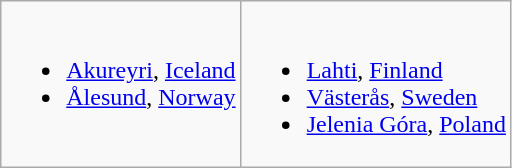<table class="wikitable">
<tr valign="top">
<td><br><ul><li> <a href='#'>Akureyri</a>, <a href='#'>Iceland</a></li><li> <a href='#'>Ålesund</a>, <a href='#'>Norway</a></li></ul></td>
<td><br><ul><li> <a href='#'>Lahti</a>, <a href='#'>Finland</a></li><li> <a href='#'>Västerås</a>, <a href='#'>Sweden</a></li><li> <a href='#'>Jelenia Góra</a>, <a href='#'>Poland</a></li></ul></td>
</tr>
</table>
